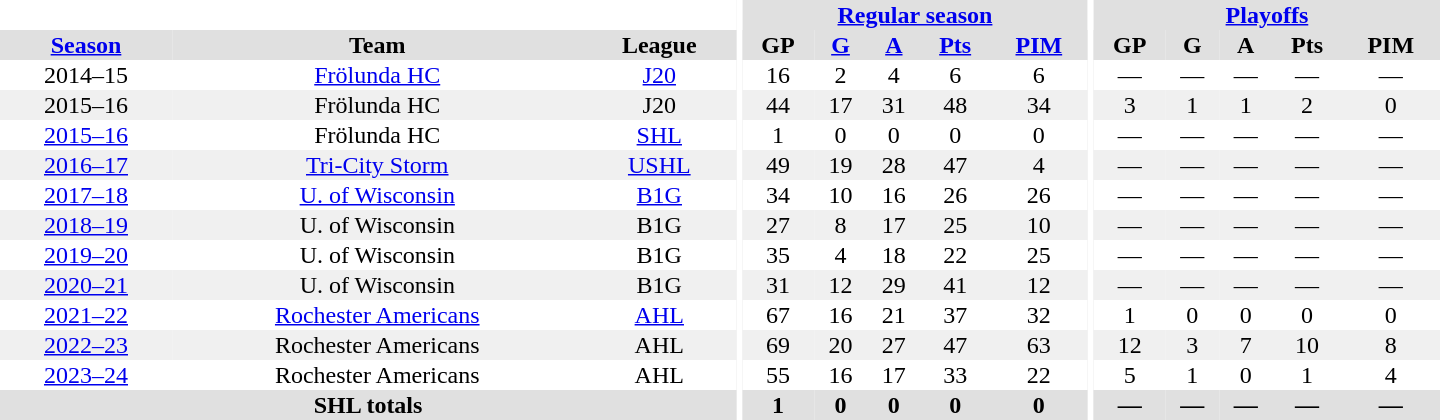<table border="0" cellpadding="1" cellspacing="0" style="text-align:center; width:60em">
<tr bgcolor="#e0e0e0">
<th colspan="3" bgcolor="#ffffff"></th>
<th rowspan="102" bgcolor="#ffffff"></th>
<th colspan="5"><a href='#'>Regular season</a></th>
<th rowspan="102" bgcolor="#ffffff"></th>
<th colspan="5"><a href='#'>Playoffs</a></th>
</tr>
<tr bgcolor="#e0e0e0">
<th><a href='#'>Season</a></th>
<th>Team</th>
<th>League</th>
<th>GP</th>
<th><a href='#'>G</a></th>
<th><a href='#'>A</a></th>
<th><a href='#'>Pts</a></th>
<th><a href='#'>PIM</a></th>
<th>GP</th>
<th>G</th>
<th>A</th>
<th>Pts</th>
<th>PIM</th>
</tr>
<tr>
<td>2014–15</td>
<td><a href='#'>Frölunda HC</a></td>
<td><a href='#'>J20</a></td>
<td>16</td>
<td>2</td>
<td>4</td>
<td>6</td>
<td>6</td>
<td>—</td>
<td>—</td>
<td>—</td>
<td>—</td>
<td>—</td>
</tr>
<tr bgcolor="#f0f0f0">
<td>2015–16</td>
<td>Frölunda HC</td>
<td>J20</td>
<td>44</td>
<td>17</td>
<td>31</td>
<td>48</td>
<td>34</td>
<td>3</td>
<td>1</td>
<td>1</td>
<td>2</td>
<td>0</td>
</tr>
<tr>
<td><a href='#'>2015–16</a></td>
<td>Frölunda HC</td>
<td><a href='#'>SHL</a></td>
<td>1</td>
<td>0</td>
<td>0</td>
<td>0</td>
<td>0</td>
<td>—</td>
<td>—</td>
<td>—</td>
<td>—</td>
<td>—</td>
</tr>
<tr bgcolor="#f0f0f0">
<td><a href='#'>2016–17</a></td>
<td><a href='#'>Tri-City Storm</a></td>
<td><a href='#'>USHL</a></td>
<td>49</td>
<td>19</td>
<td>28</td>
<td>47</td>
<td>4</td>
<td>—</td>
<td>—</td>
<td>—</td>
<td>—</td>
<td>—</td>
</tr>
<tr>
<td><a href='#'>2017–18</a></td>
<td><a href='#'>U. of Wisconsin</a></td>
<td><a href='#'>B1G</a></td>
<td>34</td>
<td>10</td>
<td>16</td>
<td>26</td>
<td>26</td>
<td>—</td>
<td>—</td>
<td>—</td>
<td>—</td>
<td>—</td>
</tr>
<tr bgcolor="#f0f0f0">
<td><a href='#'>2018–19</a></td>
<td>U. of Wisconsin</td>
<td>B1G</td>
<td>27</td>
<td>8</td>
<td>17</td>
<td>25</td>
<td>10</td>
<td>—</td>
<td>—</td>
<td>—</td>
<td>—</td>
<td>—</td>
</tr>
<tr>
<td><a href='#'>2019–20</a></td>
<td>U. of Wisconsin</td>
<td>B1G</td>
<td>35</td>
<td>4</td>
<td>18</td>
<td>22</td>
<td>25</td>
<td>—</td>
<td>—</td>
<td>—</td>
<td>—</td>
<td>—</td>
</tr>
<tr bgcolor="#f0f0f0">
<td><a href='#'>2020–21</a></td>
<td>U. of Wisconsin</td>
<td>B1G</td>
<td>31</td>
<td>12</td>
<td>29</td>
<td>41</td>
<td>12</td>
<td>—</td>
<td>—</td>
<td>—</td>
<td>—</td>
<td>—</td>
</tr>
<tr>
<td><a href='#'>2021–22</a></td>
<td><a href='#'>Rochester Americans</a></td>
<td><a href='#'>AHL</a></td>
<td>67</td>
<td>16</td>
<td>21</td>
<td>37</td>
<td>32</td>
<td>1</td>
<td>0</td>
<td>0</td>
<td>0</td>
<td>0</td>
</tr>
<tr bgcolor="#f0f0f0">
<td><a href='#'>2022–23</a></td>
<td>Rochester Americans</td>
<td>AHL</td>
<td>69</td>
<td>20</td>
<td>27</td>
<td>47</td>
<td>63</td>
<td>12</td>
<td>3</td>
<td>7</td>
<td>10</td>
<td>8</td>
</tr>
<tr>
<td><a href='#'>2023–24</a></td>
<td>Rochester Americans</td>
<td>AHL</td>
<td>55</td>
<td>16</td>
<td>17</td>
<td>33</td>
<td>22</td>
<td>5</td>
<td>1</td>
<td>0</td>
<td>1</td>
<td>4</td>
</tr>
<tr bgcolor="#e0e0e0">
<th colspan="3">SHL totals</th>
<th>1</th>
<th>0</th>
<th>0</th>
<th>0</th>
<th>0</th>
<th>—</th>
<th>—</th>
<th>—</th>
<th>—</th>
<th>—</th>
</tr>
</table>
